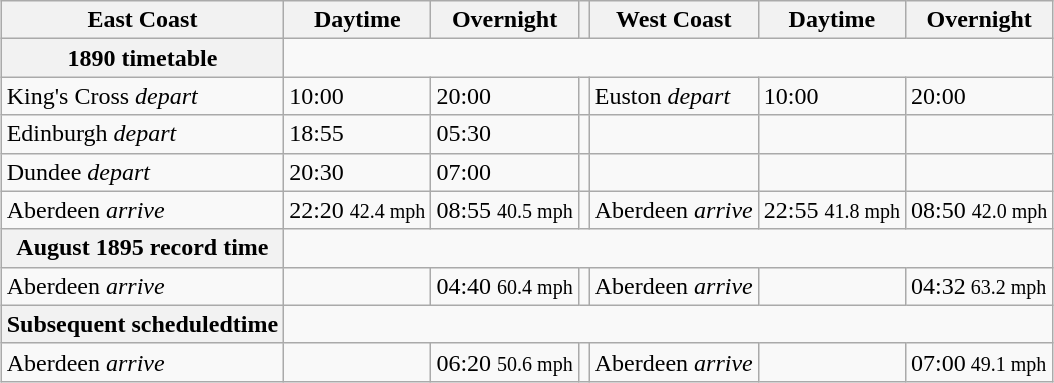<table class="wikitable" style="margin: 1em auto 1em auto;">
<tr>
<th>East Coast</th>
<th>Daytime</th>
<th>Overnight</th>
<th></th>
<th>West Coast</th>
<th>Daytime</th>
<th>Overnight</th>
</tr>
<tr>
<th>1890 timetable</th>
</tr>
<tr>
<td>King's Cross <em>depart</em></td>
<td>10:00</td>
<td>20:00</td>
<td></td>
<td>Euston <em>depart</em></td>
<td>10:00</td>
<td>20:00</td>
</tr>
<tr>
<td>Edinburgh <em>depart</em></td>
<td>18:55</td>
<td>05:30</td>
<td></td>
<td></td>
<td></td>
<td></td>
</tr>
<tr>
<td>Dundee <em>depart</em></td>
<td>20:30</td>
<td>07:00</td>
<td></td>
<td></td>
<td></td>
<td></td>
</tr>
<tr>
<td>Aberdeen <em>arrive</em></td>
<td>22:20 <small>42.4 mph</small></td>
<td>08:55 <small>40.5 mph</small></td>
<td></td>
<td>Aberdeen <em>arrive</em></td>
<td>22:55 <small>41.8 mph</small></td>
<td>08:50 <small>42.0 mph</small></td>
</tr>
<tr>
<th>August 1895 record time</th>
</tr>
<tr>
<td>Aberdeen <em>arrive</em></td>
<td></td>
<td>04:40 <small>60.4 mph</small></td>
<td></td>
<td>Aberdeen <em>arrive</em></td>
<td></td>
<td>04:32<small> 63.2 mph</small></td>
</tr>
<tr>
<th>Subsequent scheduledtime</th>
</tr>
<tr>
<td>Aberdeen <em>arrive</em></td>
<td></td>
<td>06:20 <small>50.6 mph</small></td>
<td></td>
<td>Aberdeen <em>arrive</em></td>
<td></td>
<td>07:00<small> 49.1 mph</small></td>
</tr>
</table>
